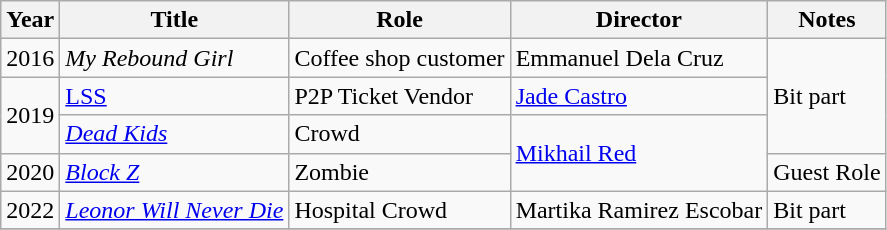<table class="wikitable sortable">
<tr>
<th>Year</th>
<th>Title</th>
<th>Role</th>
<th>Director</th>
<th>Notes</th>
</tr>
<tr>
<td>2016</td>
<td><em>My Rebound Girl</em></td>
<td>Coffee shop customer</td>
<td>Emmanuel Dela Cruz</td>
<td rowspan="3">Bit part</td>
</tr>
<tr>
<td rowspan="2">2019</td>
<td><a href='#'>LSS</a></td>
<td>P2P Ticket Vendor</td>
<td><a href='#'>Jade Castro</a></td>
</tr>
<tr>
<td><em><a href='#'>Dead Kids</a></em></td>
<td>Crowd</td>
<td rowspan="2"><a href='#'>Mikhail Red</a></td>
</tr>
<tr>
<td>2020</td>
<td><em><a href='#'>Block Z</a></em></td>
<td>Zombie</td>
<td>Guest Role</td>
</tr>
<tr>
<td>2022</td>
<td><em><a href='#'>Leonor Will Never Die</a></em></td>
<td>Hospital Crowd</td>
<td>Martika Ramirez Escobar</td>
<td>Bit part</td>
</tr>
<tr>
</tr>
</table>
